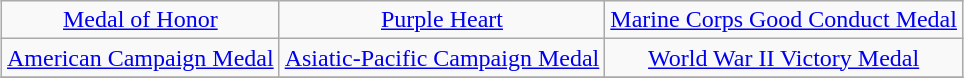<table class="wikitable" style="margin:1em auto; text-align:center;">
<tr>
<td><a href='#'>Medal of Honor</a></td>
<td><a href='#'>Purple Heart</a></td>
<td><a href='#'>Marine Corps Good Conduct Medal</a></td>
</tr>
<tr>
<td><a href='#'>American Campaign Medal</a></td>
<td><a href='#'>Asiatic-Pacific Campaign Medal</a></td>
<td><a href='#'>World War II Victory Medal</a></td>
</tr>
<tr>
</tr>
</table>
